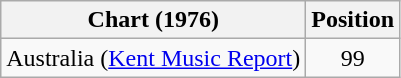<table class="wikitable">
<tr>
<th>Chart (1976)</th>
<th>Position</th>
</tr>
<tr>
<td>Australia (<a href='#'>Kent Music Report</a>)</td>
<td align="center">99</td>
</tr>
</table>
